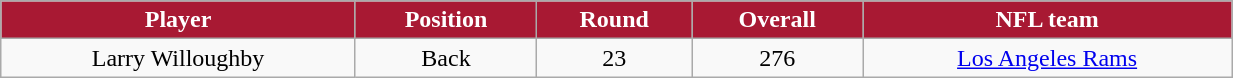<table class="wikitable" width="65%">
<tr align="center"  style="background:#A81933;color:#FFFFFF;">
<td><strong>Player</strong></td>
<td><strong>Position</strong></td>
<td><strong>Round</strong></td>
<td><strong>Overall</strong></td>
<td><strong>NFL team</strong></td>
</tr>
<tr align="center" bgcolor="">
<td>Larry Willoughby</td>
<td>Back</td>
<td>23</td>
<td>276</td>
<td><a href='#'>Los Angeles Rams</a></td>
</tr>
</table>
